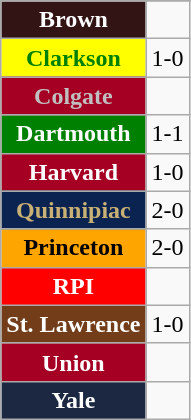<table class="wikitable">
<tr>
</tr>
<tr style="text-align:center;" bgcolor="">
<td style="background:#321414;color:white"><strong>Brown</strong></td>
<td></td>
</tr>
<tr style="text-align:center;" bgcolor="">
<td style="background:yellow;color:green"><strong>Clarkson</strong></td>
<td>1-0</td>
</tr>
<tr style="text-align:center;" bgcolor="">
<td style="background:#a50024;color:silver"><strong>Colgate</strong></td>
<td></td>
</tr>
<tr style="text-align:center;" bgcolor="">
<td style="background:green;color:white"><strong>Dartmouth</strong></td>
<td>1-1</td>
</tr>
<tr style="text-align:center;" bgcolor="">
<td style="background:#a50024;color:#fff;"><strong>Harvard</strong></td>
<td>1-0</td>
</tr>
<tr style="text-align:center;" bgcolor="">
<td style="background:#0a2351;color: #c9b074"><strong>Quinnipiac</strong></td>
<td>2-0</td>
</tr>
<tr style="text-align:center;" bgcolor="">
<td style="background:orange;color:black"><strong>Princeton</strong></td>
<td>2-0</td>
</tr>
<tr style="text-align:center;" bgcolor="">
<td style="background:red;color:white"><strong>RPI</strong></td>
<td></td>
</tr>
<tr style="text-align:center;" bgcolor="">
<td style="background:#733d1a;color:white"><strong>St. Lawrence</strong></td>
<td>1-0</td>
</tr>
<tr style="text-align:center;" bgcolor="">
<td style="background:#a50024;color:#fff;"><strong>Union</strong></td>
<td></td>
</tr>
<tr style="text-align:center;" bgcolor="">
<td style="background:#1c2841;color:white"><strong>Yale</strong></td>
<td></td>
</tr>
</table>
